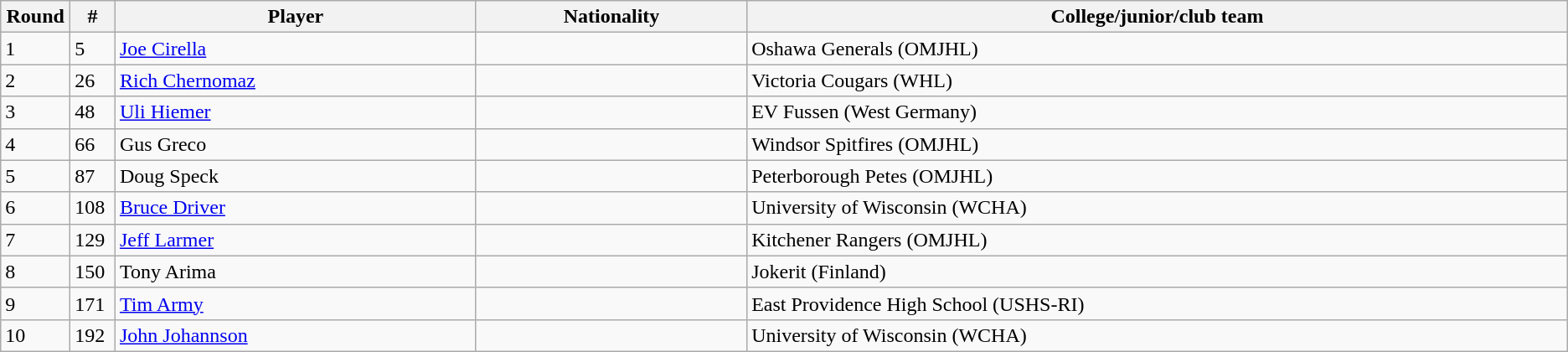<table class="wikitable">
<tr>
<th bgcolor="#DDDDFF" width="2.75%">Round</th>
<th bgcolor="#DDDDFF" width="2.75%">#</th>
<th bgcolor="#DDDDFF" width="22.0%">Player</th>
<th bgcolor="#DDDDFF" width="16.5%">Nationality</th>
<th bgcolor="#DDDDFF" width="50.0%">College/junior/club team</th>
</tr>
<tr>
<td>1</td>
<td>5</td>
<td><a href='#'>Joe Cirella</a></td>
<td></td>
<td>Oshawa Generals (OMJHL)</td>
</tr>
<tr>
<td>2</td>
<td>26</td>
<td><a href='#'>Rich Chernomaz</a></td>
<td></td>
<td>Victoria Cougars (WHL)</td>
</tr>
<tr>
<td>3</td>
<td>48</td>
<td><a href='#'>Uli Hiemer</a></td>
<td></td>
<td>EV Fussen (West Germany)</td>
</tr>
<tr>
<td>4</td>
<td>66</td>
<td>Gus Greco</td>
<td></td>
<td>Windsor Spitfires (OMJHL)</td>
</tr>
<tr>
<td>5</td>
<td>87</td>
<td>Doug Speck</td>
<td></td>
<td>Peterborough Petes (OMJHL)</td>
</tr>
<tr>
<td>6</td>
<td>108</td>
<td><a href='#'>Bruce Driver</a></td>
<td></td>
<td>University of Wisconsin (WCHA)</td>
</tr>
<tr>
<td>7</td>
<td>129</td>
<td><a href='#'>Jeff Larmer</a></td>
<td></td>
<td>Kitchener Rangers (OMJHL)</td>
</tr>
<tr>
<td>8</td>
<td>150</td>
<td>Tony Arima</td>
<td></td>
<td>Jokerit (Finland)</td>
</tr>
<tr>
<td>9</td>
<td>171</td>
<td><a href='#'>Tim Army</a></td>
<td></td>
<td>East Providence High School (USHS-RI)</td>
</tr>
<tr>
<td>10</td>
<td>192</td>
<td><a href='#'>John Johannson</a></td>
<td></td>
<td>University of Wisconsin (WCHA)</td>
</tr>
</table>
